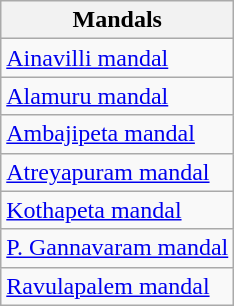<table class="wikitable sortable static-row-numbers static-row-header-hash">
<tr>
<th>Mandals</th>
</tr>
<tr>
<td><a href='#'>Ainavilli mandal</a></td>
</tr>
<tr>
<td><a href='#'>Alamuru mandal</a></td>
</tr>
<tr>
<td><a href='#'>Ambajipeta mandal</a></td>
</tr>
<tr>
<td><a href='#'>Atreyapuram mandal</a></td>
</tr>
<tr>
<td><a href='#'>Kothapeta mandal</a></td>
</tr>
<tr>
<td><a href='#'>P. Gannavaram mandal</a></td>
</tr>
<tr>
<td><a href='#'>Ravulapalem mandal</a></td>
</tr>
</table>
